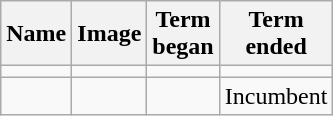<table class="wikitable sortable">
<tr>
<th>Name<br></th>
<th>Image</th>
<th>Term<br>began<br></th>
<th>Term<br>ended<br></th>
</tr>
<tr>
<td> </td>
<td></td>
<td></td>
<td></td>
</tr>
<tr>
<td></td>
<td></td>
<td></td>
<td>Incumbent</td>
</tr>
</table>
